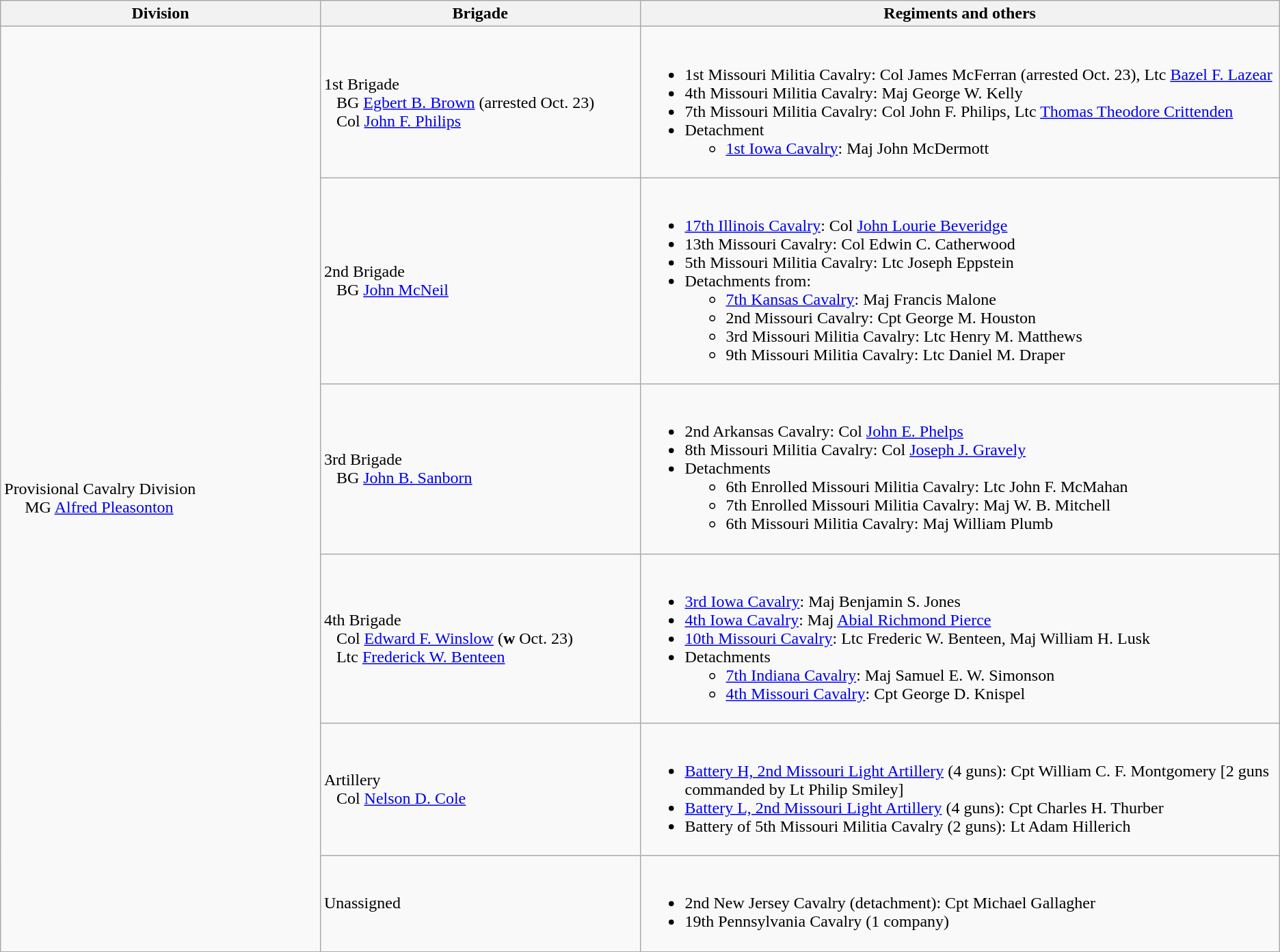<table class="wikitable">
<tr>
<th width=25%>Division</th>
<th width=25%>Brigade</th>
<th>Regiments and others</th>
</tr>
<tr>
<td rowspan=6><br>Provisional Cavalry Division
<br>    
MG <a href='#'>Alfred Pleasonton</a></td>
<td>1st Brigade<br>  
BG <a href='#'>Egbert B. Brown</a> (arrested Oct. 23)<br>  
Col <a href='#'>John F. Philips</a></td>
<td><br><ul><li>1st Missouri Militia Cavalry: Col James McFerran (arrested Oct. 23), Ltc <a href='#'>Bazel F. Lazear</a></li><li>4th Missouri Militia Cavalry: Maj George W. Kelly</li><li>7th Missouri Militia Cavalry: Col John F. Philips, Ltc <a href='#'>Thomas Theodore Crittenden</a></li><li>Detachment<ul><li><a href='#'>1st Iowa Cavalry</a>: Maj John McDermott</li></ul></li></ul></td>
</tr>
<tr>
<td>2nd Brigade<br>  
BG <a href='#'>John McNeil</a></td>
<td><br><ul><li><a href='#'>17th Illinois Cavalry</a>: Col <a href='#'>John Lourie Beveridge</a></li><li>13th Missouri Cavalry: Col Edwin C. Catherwood</li><li>5th Missouri Militia Cavalry: Ltc Joseph Eppstein</li><li>Detachments from:<ul><li><a href='#'>7th Kansas Cavalry</a>: Maj Francis Malone</li><li>2nd Missouri Cavalry: Cpt George M. Houston</li><li>3rd Missouri Militia Cavalry: Ltc Henry M. Matthews</li><li>9th Missouri Militia Cavalry: Ltc Daniel M. Draper</li></ul></li></ul></td>
</tr>
<tr>
<td>3rd Brigade<br>  
BG <a href='#'>John B. Sanborn</a></td>
<td><br><ul><li>2nd Arkansas Cavalry: Col <a href='#'>John E. Phelps</a></li><li>8th Missouri Militia Cavalry: Col <a href='#'>Joseph J. Gravely</a></li><li>Detachments<ul><li>6th Enrolled Missouri Militia Cavalry: Ltc John F. McMahan</li><li>7th Enrolled Missouri Militia Cavalry: Maj W. B. Mitchell</li><li>6th Missouri Militia Cavalry: Maj William Plumb</li></ul></li></ul></td>
</tr>
<tr>
<td>4th Brigade<br>  
Col <a href='#'>Edward F. Winslow</a> (<strong>w</strong> Oct. 23)<br>  
Ltc <a href='#'>Frederick W. Benteen</a></td>
<td><br><ul><li><a href='#'>3rd Iowa Cavalry</a>: Maj Benjamin S. Jones</li><li><a href='#'>4th Iowa Cavalry</a>: Maj <a href='#'>Abial Richmond Pierce</a></li><li><a href='#'>10th Missouri Cavalry</a>: Ltc Frederic W. Benteen, Maj William H. Lusk</li><li>Detachments<ul><li><a href='#'>7th Indiana Cavalry</a>: Maj Samuel E. W. Simonson</li><li><a href='#'>4th Missouri Cavalry</a>: Cpt George D. Knispel</li></ul></li></ul></td>
</tr>
<tr>
<td>Artillery<br>  
Col <a href='#'>Nelson D. Cole</a></td>
<td><br><ul><li><a href='#'>Battery H, 2nd Missouri Light Artillery</a> (4 guns): Cpt William C. F. Montgomery [2 guns commanded by Lt Philip Smiley]</li><li><a href='#'>Battery L, 2nd Missouri Light Artillery</a> (4 guns): Cpt Charles H. Thurber</li><li>Battery of 5th Missouri Militia Cavalry (2 guns): Lt Adam Hillerich</li></ul></td>
</tr>
<tr>
<td>Unassigned</td>
<td><br><ul><li>2nd New Jersey Cavalry (detachment): Cpt Michael Gallagher</li><li>19th Pennsylvania Cavalry (1 company)</li></ul></td>
</tr>
<tr>
</tr>
</table>
